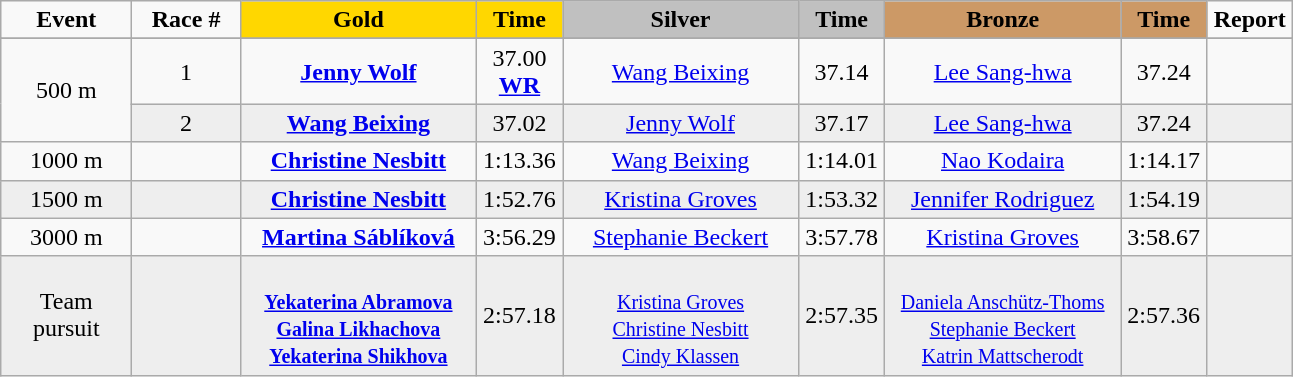<table class="wikitable">
<tr>
<td width="80" align="center"><strong>Event</strong></td>
<td width="65" align="center"><strong>Race #</strong></td>
<td width="150" bgcolor="gold" align="center"><strong>Gold</strong></td>
<td width="50" bgcolor="gold" align="center"><strong>Time</strong></td>
<td width="150" bgcolor="silver" align="center"><strong>Silver</strong></td>
<td width="50" bgcolor="silver" align="center"><strong>Time</strong></td>
<td width="150" bgcolor="#CC9966" align="center"><strong>Bronze</strong></td>
<td width="50" bgcolor="#CC9966" align="center"><strong>Time</strong></td>
<td width="50" align="center"><strong>Report</strong></td>
</tr>
<tr bgcolor="#cccccc">
</tr>
<tr>
<td rowspan=2 align="center">500 m</td>
<td align="center">1</td>
<td align="center"><strong><a href='#'>Jenny Wolf</a></strong><br><small></small></td>
<td align="center">37.00<br><strong><a href='#'>WR</a></strong></td>
<td align="center"><a href='#'>Wang Beixing</a><br><small></small></td>
<td align="center">37.14</td>
<td align="center"><a href='#'>Lee Sang-hwa</a><br><small></small></td>
<td align="center">37.24</td>
<td align="center"></td>
</tr>
<tr bgcolor="#eeeeee">
<td align="center">2</td>
<td align="center"><strong><a href='#'>Wang Beixing</a></strong><br><small></small></td>
<td align="center">37.02</td>
<td align="center"><a href='#'>Jenny Wolf</a><br><small></small></td>
<td align="center">37.17</td>
<td align="center"><a href='#'>Lee Sang-hwa</a><br><small></small></td>
<td align="center">37.24</td>
<td align="center"></td>
</tr>
<tr>
<td align="center">1000 m</td>
<td align="center"></td>
<td align="center"><strong><a href='#'>Christine Nesbitt</a></strong><br><small></small></td>
<td align="center">1:13.36</td>
<td align="center"><a href='#'>Wang Beixing</a><br><small></small></td>
<td align="center">1:14.01</td>
<td align="center"><a href='#'>Nao Kodaira</a><br><small></small></td>
<td align="center">1:14.17</td>
<td align="center"></td>
</tr>
<tr bgcolor="#eeeeee">
<td align="center">1500 m</td>
<td align="center"></td>
<td align="center"><strong><a href='#'>Christine Nesbitt</a></strong><br><small></small></td>
<td align="center">1:52.76</td>
<td align="center"><a href='#'>Kristina Groves</a><br><small></small></td>
<td align="center">1:53.32</td>
<td align="center"><a href='#'>Jennifer Rodriguez</a><br><small></small></td>
<td align="center">1:54.19</td>
<td align="center"></td>
</tr>
<tr>
<td align="center">3000 m</td>
<td align="center"></td>
<td align="center"><strong><a href='#'>Martina Sáblíková</a></strong><br><small></small></td>
<td align="center">3:56.29</td>
<td align="center"><a href='#'>Stephanie Beckert</a><br><small></small></td>
<td align="center">3:57.78</td>
<td align="center"><a href='#'>Kristina Groves</a><br><small></small></td>
<td align="center">3:58.67</td>
<td align="center"></td>
</tr>
<tr bgcolor="#eeeeee">
<td align="center">Team pursuit</td>
<td align="center"></td>
<td align="center"><strong></strong><br><small><strong><a href='#'>Yekaterina Abramova</a><br><a href='#'>Galina Likhachova</a><br><a href='#'>Yekaterina Shikhova</a></strong></small></td>
<td align="center">2:57.18</td>
<td align="center"><br><small><a href='#'>Kristina Groves</a><br><a href='#'>Christine Nesbitt</a><br><a href='#'>Cindy Klassen</a></small></td>
<td align="center">2:57.35</td>
<td align="center"><br><small><a href='#'>Daniela Anschütz-Thoms</a><br><a href='#'>Stephanie Beckert</a><br><a href='#'>Katrin Mattscherodt</a></small></td>
<td align="center">2:57.36</td>
<td align="center"></td>
</tr>
</table>
